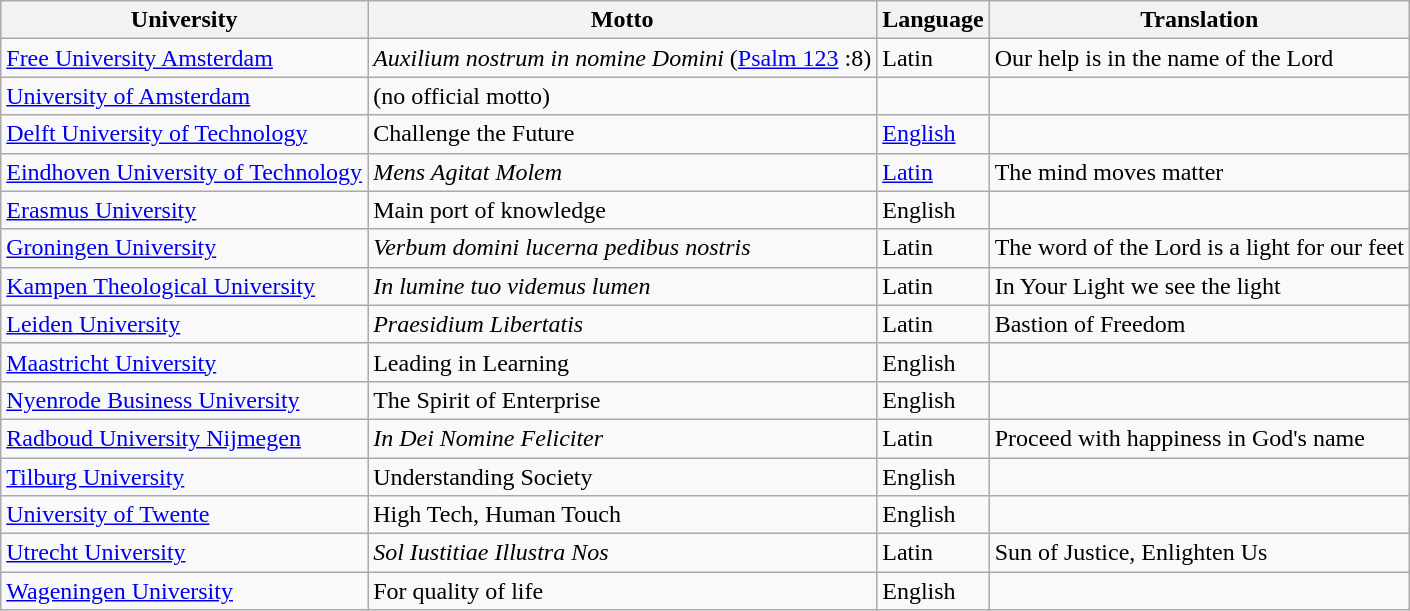<table class="wikitable sortable plainrowheaders">
<tr>
<th>University</th>
<th>Motto</th>
<th>Language</th>
<th>Translation</th>
</tr>
<tr>
<td><a href='#'>Free University Amsterdam</a></td>
<td><em>Auxilium nostrum in nomine Domini</em> (<a href='#'>Psalm 123</a> :8)</td>
<td>Latin</td>
<td>Our help is in the name of the Lord</td>
</tr>
<tr>
<td><a href='#'>University of Amsterdam</a></td>
<td>(no official motto)</td>
<td></td>
<td></td>
</tr>
<tr>
<td><a href='#'>Delft University of Technology</a></td>
<td>Challenge the Future</td>
<td><a href='#'>English</a></td>
<td></td>
</tr>
<tr>
<td><a href='#'>Eindhoven University of Technology</a></td>
<td><em>Mens Agitat Molem</em></td>
<td><a href='#'>Latin</a></td>
<td>The mind moves matter</td>
</tr>
<tr>
<td><a href='#'>Erasmus University</a></td>
<td>Main port of knowledge</td>
<td>English</td>
<td></td>
</tr>
<tr>
<td><a href='#'>Groningen University</a></td>
<td><em>Verbum domini lucerna pedibus nostris</em></td>
<td>Latin</td>
<td>The word of the Lord is a light for our feet</td>
</tr>
<tr>
<td><a href='#'>Kampen Theological University</a></td>
<td><em>In lumine tuo videmus lumen</em></td>
<td>Latin</td>
<td>In Your Light we see the light</td>
</tr>
<tr>
<td><a href='#'>Leiden University</a></td>
<td><em>Praesidium Libertatis</em></td>
<td>Latin</td>
<td>Bastion of Freedom</td>
</tr>
<tr>
<td><a href='#'>Maastricht University</a></td>
<td>Leading in Learning</td>
<td>English</td>
<td></td>
</tr>
<tr>
<td><a href='#'>Nyenrode Business University</a></td>
<td>The Spirit of Enterprise</td>
<td>English</td>
<td></td>
</tr>
<tr>
<td><a href='#'>Radboud University Nijmegen</a></td>
<td><em>In Dei Nomine Feliciter</em></td>
<td>Latin</td>
<td>Proceed with happiness in God's name</td>
</tr>
<tr>
<td><a href='#'>Tilburg University</a></td>
<td>Understanding Society</td>
<td>English</td>
<td></td>
</tr>
<tr>
<td><a href='#'>University of Twente</a></td>
<td>High Tech, Human Touch</td>
<td>English</td>
<td></td>
</tr>
<tr>
<td><a href='#'>Utrecht University</a></td>
<td><em>Sol Iustitiae Illustra Nos</em></td>
<td>Latin</td>
<td>Sun of Justice, Enlighten Us</td>
</tr>
<tr>
<td><a href='#'>Wageningen University</a></td>
<td>For quality of life</td>
<td>English</td>
<td></td>
</tr>
</table>
